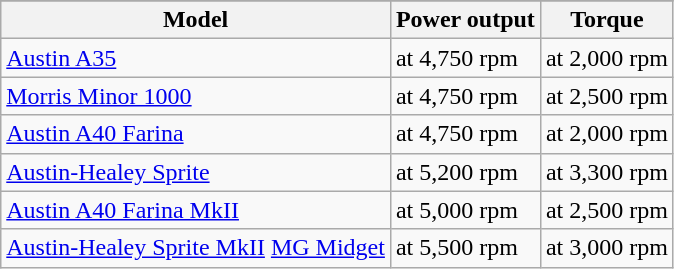<table class="wikitable">
<tr>
</tr>
<tr>
<th>Model</th>
<th>Power output</th>
<th>Torque</th>
</tr>
<tr>
<td><a href='#'>Austin A35</a></td>
<td> at 4,750 rpm</td>
<td> at 2,000 rpm</td>
</tr>
<tr>
<td><a href='#'>Morris Minor 1000</a></td>
<td> at 4,750 rpm</td>
<td> at 2,500 rpm</td>
</tr>
<tr>
<td><a href='#'>Austin A40 Farina</a></td>
<td> at 4,750 rpm</td>
<td> at 2,000 rpm</td>
</tr>
<tr>
<td><a href='#'>Austin-Healey Sprite</a></td>
<td> at 5,200 rpm</td>
<td> at 3,300 rpm</td>
</tr>
<tr>
<td><a href='#'>Austin A40 Farina MkII</a></td>
<td> at 5,000 rpm</td>
<td> at 2,500 rpm</td>
</tr>
<tr>
<td><a href='#'>Austin-Healey Sprite MkII</a> <a href='#'>MG Midget</a></td>
<td> at 5,500 rpm</td>
<td> at 3,000 rpm</td>
</tr>
</table>
